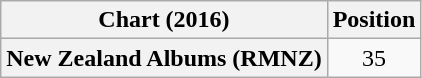<table class="wikitable sortable plainrowheaders" style="text-align:center">
<tr>
<th scope="col">Chart (2016)</th>
<th scope="col">Position</th>
</tr>
<tr>
<th scope="row">New Zealand Albums (RMNZ)</th>
<td>35</td>
</tr>
</table>
